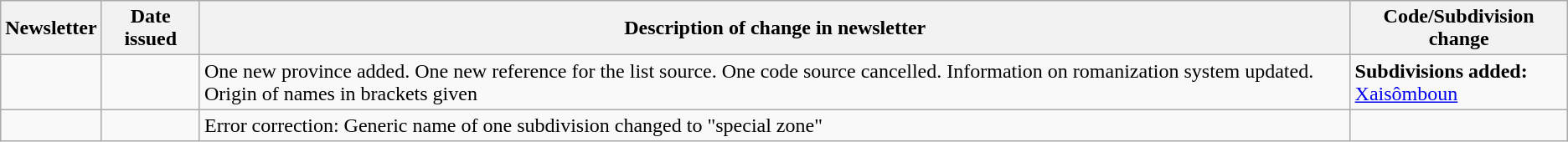<table class="wikitable">
<tr>
<th>Newsletter</th>
<th>Date issued</th>
<th>Description of change in newsletter</th>
<th>Code/Subdivision change</th>
</tr>
<tr>
<td id="I-2"></td>
<td></td>
<td>One new province added. One new reference for the list source. One code source cancelled. Information on romanization system updated. Origin of names in brackets given</td>
<td style=white-space:nowrap><strong>Subdivisions added:</strong><br>  <a href='#'>Xaisômboun</a></td>
</tr>
<tr>
<td id="I-4"></td>
<td></td>
<td>Error correction: Generic name of one subdivision changed to "special zone"</td>
<td></td>
</tr>
</table>
